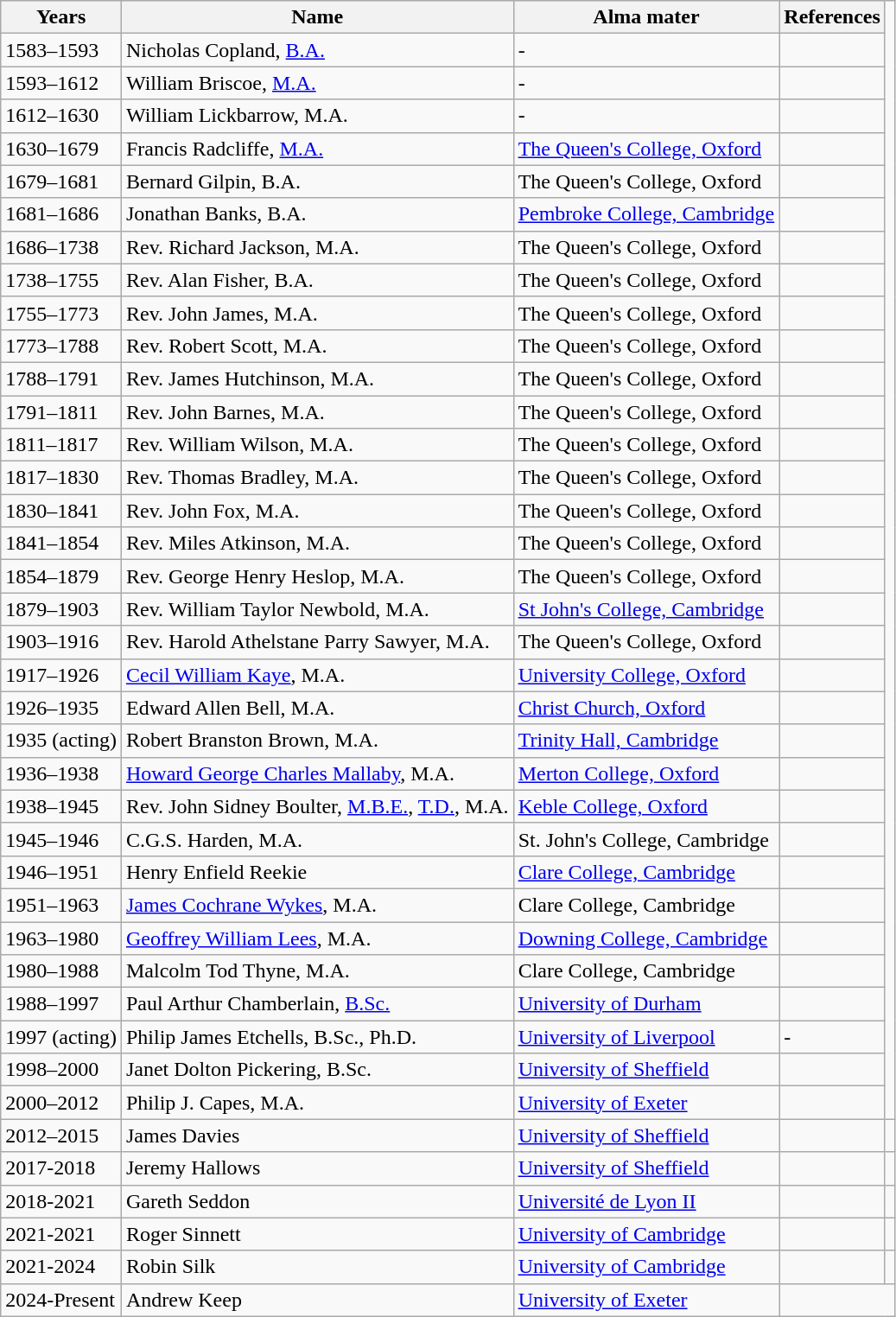<table class="wikitable">
<tr>
<th>Years</th>
<th>Name</th>
<th>Alma mater</th>
<th>References</th>
</tr>
<tr>
<td>1583–1593</td>
<td>Nicholas Copland, <a href='#'>B.A.</a></td>
<td>-</td>
<td></td>
</tr>
<tr>
<td>1593–1612</td>
<td>William Briscoe, <a href='#'>M.A.</a></td>
<td>-</td>
<td></td>
</tr>
<tr>
<td>1612–1630</td>
<td>William Lickbarrow, M.A.</td>
<td>-</td>
<td></td>
</tr>
<tr>
<td>1630–1679</td>
<td>Francis Radcliffe, <a href='#'>M.A.</a></td>
<td><a href='#'>The Queen's College, Oxford</a></td>
<td></td>
</tr>
<tr>
<td>1679–1681</td>
<td>Bernard Gilpin, B.A.</td>
<td>The Queen's College, Oxford</td>
<td></td>
</tr>
<tr>
<td>1681–1686</td>
<td>Jonathan Banks, B.A.</td>
<td><a href='#'>Pembroke College, Cambridge</a></td>
<td></td>
</tr>
<tr>
<td>1686–1738</td>
<td>Rev. Richard Jackson, M.A.</td>
<td>The Queen's College, Oxford</td>
<td></td>
</tr>
<tr>
<td>1738–1755</td>
<td>Rev. Alan Fisher, B.A.</td>
<td>The Queen's College, Oxford</td>
<td></td>
</tr>
<tr>
<td>1755–1773</td>
<td>Rev. John James, M.A.</td>
<td>The Queen's College, Oxford</td>
<td></td>
</tr>
<tr>
<td>1773–1788</td>
<td>Rev. Robert Scott, M.A.</td>
<td>The Queen's College, Oxford</td>
<td></td>
</tr>
<tr>
<td>1788–1791</td>
<td>Rev. James Hutchinson, M.A.</td>
<td>The Queen's College, Oxford</td>
<td></td>
</tr>
<tr>
<td>1791–1811</td>
<td>Rev. John Barnes, M.A.</td>
<td>The Queen's College, Oxford</td>
<td></td>
</tr>
<tr>
<td>1811–1817</td>
<td>Rev. William Wilson, M.A.</td>
<td>The Queen's College, Oxford</td>
<td></td>
</tr>
<tr>
<td>1817–1830</td>
<td>Rev. Thomas Bradley, M.A.</td>
<td>The Queen's College, Oxford</td>
<td></td>
</tr>
<tr>
<td>1830–1841</td>
<td>Rev. John Fox, M.A.</td>
<td>The Queen's College, Oxford</td>
<td></td>
</tr>
<tr>
<td>1841–1854</td>
<td>Rev. Miles Atkinson, M.A.</td>
<td>The Queen's College, Oxford</td>
<td></td>
</tr>
<tr>
<td>1854–1879</td>
<td>Rev. George Henry Heslop, M.A.</td>
<td>The Queen's College, Oxford</td>
<td></td>
</tr>
<tr>
<td>1879–1903</td>
<td>Rev. William Taylor Newbold, M.A.</td>
<td><a href='#'>St John's College, Cambridge</a></td>
<td></td>
</tr>
<tr>
<td>1903–1916</td>
<td>Rev. Harold Athelstane Parry Sawyer, M.A.</td>
<td>The Queen's College, Oxford</td>
<td></td>
</tr>
<tr>
<td>1917–1926</td>
<td><a href='#'>Cecil William Kaye</a>, M.A.</td>
<td><a href='#'>University College, Oxford</a></td>
<td></td>
</tr>
<tr>
<td>1926–1935</td>
<td>Edward Allen Bell, M.A.</td>
<td><a href='#'>Christ Church, Oxford</a></td>
<td></td>
</tr>
<tr>
<td>1935 (acting)</td>
<td>Robert Branston Brown, M.A.</td>
<td><a href='#'>Trinity Hall, Cambridge</a></td>
<td></td>
</tr>
<tr>
<td>1936–1938</td>
<td><a href='#'>Howard George Charles Mallaby</a>, M.A.</td>
<td><a href='#'>Merton College, Oxford</a></td>
<td></td>
</tr>
<tr>
<td>1938–1945</td>
<td>Rev. John Sidney Boulter, <a href='#'>M.B.E.</a>, <a href='#'>T.D.</a>, M.A.</td>
<td><a href='#'>Keble College, Oxford</a></td>
<td></td>
</tr>
<tr>
<td>1945–1946</td>
<td>C.G.S. Harden, M.A.</td>
<td>St. John's College, Cambridge</td>
<td></td>
</tr>
<tr>
<td>1946–1951</td>
<td>Henry Enfield Reekie</td>
<td><a href='#'>Clare College, Cambridge</a></td>
<td></td>
</tr>
<tr>
<td>1951–1963</td>
<td><a href='#'>James Cochrane Wykes</a>, M.A.</td>
<td>Clare College, Cambridge</td>
<td></td>
</tr>
<tr>
<td>1963–1980</td>
<td><a href='#'>Geoffrey William Lees</a>, M.A.</td>
<td><a href='#'>Downing College, Cambridge</a></td>
<td></td>
</tr>
<tr>
<td>1980–1988</td>
<td>Malcolm Tod Thyne, M.A.</td>
<td>Clare College, Cambridge</td>
<td></td>
</tr>
<tr>
<td>1988–1997</td>
<td>Paul Arthur Chamberlain, <a href='#'>B.Sc.</a></td>
<td><a href='#'>University of Durham</a></td>
<td></td>
</tr>
<tr>
<td>1997 (acting)</td>
<td>Philip James Etchells, B.Sc., Ph.D.</td>
<td><a href='#'>University of Liverpool</a></td>
<td>-</td>
</tr>
<tr>
<td>1998–2000</td>
<td>Janet Dolton Pickering, B.Sc.</td>
<td><a href='#'>University of Sheffield</a></td>
<td></td>
</tr>
<tr>
<td>2000–2012</td>
<td>Philip J. Capes, M.A.</td>
<td><a href='#'>University of Exeter</a></td>
<td></td>
</tr>
<tr>
<td>2012–2015</td>
<td>James Davies</td>
<td><a href='#'>University of Sheffield</a></td>
<td></td>
<td></td>
</tr>
<tr>
<td>2017-2018</td>
<td>Jeremy Hallows</td>
<td><a href='#'>University of Sheffield</a></td>
<td></td>
<td></td>
</tr>
<tr>
<td>2018-2021</td>
<td>Gareth Seddon</td>
<td><a href='#'>Université de Lyon II</a></td>
<td></td>
<td></td>
</tr>
<tr>
<td>2021-2021</td>
<td>Roger Sinnett</td>
<td><a href='#'>University of Cambridge</a></td>
<td></td>
<td></td>
</tr>
<tr>
<td>2021-2024</td>
<td>Robin Silk</td>
<td><a href='#'>University of Cambridge</a></td>
<td></td>
<td></td>
</tr>
<tr>
<td>2024-Present</td>
<td>Andrew Keep</td>
<td><a href='#'>University of Exeter</a></td>
</tr>
</table>
